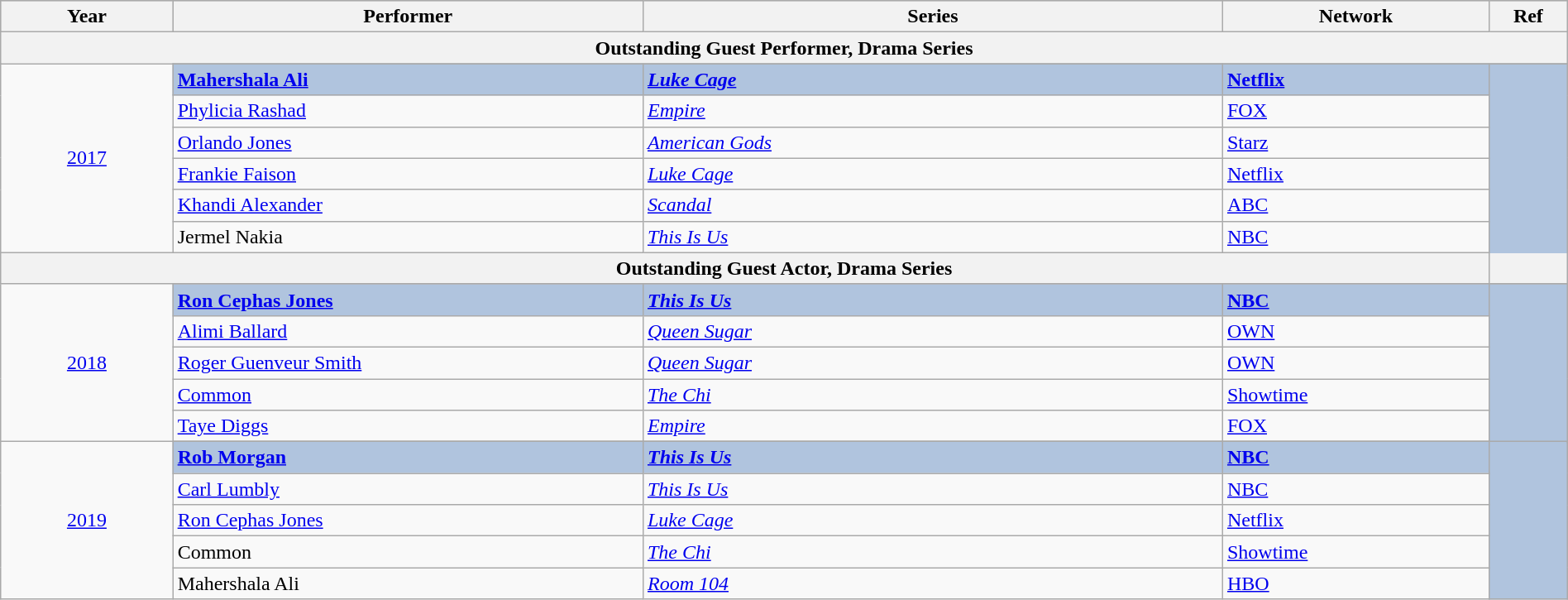<table class="wikitable" style="width:100%;">
<tr style="background:#bebebe;">
<th style="width:11%;">Year</th>
<th style="width:30%;">Performer</th>
<th style="width:37%;">Series</th>
<th style="width:17%;">Network</th>
<th style="width:5%;">Ref</th>
</tr>
<tr>
<th colspan="7">Outstanding Guest Performer, Drama Series</th>
</tr>
<tr>
<td rowspan="7" align="center"><a href='#'>2017</a></td>
</tr>
<tr style="background:#B0C4DE">
<td><strong><a href='#'>Mahershala Ali</a></strong></td>
<td><strong><em><a href='#'>Luke Cage</a></em></strong></td>
<td><strong><a href='#'>Netflix</a></strong></td>
<td rowspan="7" align="center"></td>
</tr>
<tr>
<td><a href='#'>Phylicia Rashad</a></td>
<td><em><a href='#'>Empire</a></em></td>
<td><a href='#'>FOX</a></td>
</tr>
<tr>
<td><a href='#'>Orlando Jones</a></td>
<td><em><a href='#'>American Gods</a></em></td>
<td><a href='#'>Starz</a></td>
</tr>
<tr>
<td><a href='#'>Frankie Faison</a></td>
<td><em><a href='#'>Luke Cage</a></em></td>
<td><a href='#'>Netflix</a></td>
</tr>
<tr>
<td><a href='#'>Khandi Alexander</a></td>
<td><em><a href='#'>Scandal</a></em></td>
<td><a href='#'>ABC</a></td>
</tr>
<tr>
<td>Jermel Nakia</td>
<td><em><a href='#'>This Is Us</a></em></td>
<td><a href='#'>NBC</a></td>
</tr>
<tr>
<th colspan="6">Outstanding Guest Actor, Drama Series</th>
</tr>
<tr>
<td rowspan="6" align="center"><a href='#'>2018</a></td>
</tr>
<tr style="background:#B0C4DE">
<td><strong><a href='#'>Ron Cephas Jones</a></strong></td>
<td><strong><em><a href='#'>This Is Us</a></em></strong></td>
<td><strong><a href='#'>NBC</a></strong></td>
<td rowspan="6" align="center"></td>
</tr>
<tr>
<td><a href='#'>Alimi Ballard</a></td>
<td><em><a href='#'>Queen Sugar</a></em></td>
<td><a href='#'>OWN</a></td>
</tr>
<tr>
<td><a href='#'>Roger Guenveur Smith</a></td>
<td><em><a href='#'>Queen Sugar</a></em></td>
<td><a href='#'>OWN</a></td>
</tr>
<tr>
<td><a href='#'>Common</a></td>
<td><em><a href='#'>The Chi</a></em></td>
<td><a href='#'>Showtime</a></td>
</tr>
<tr>
<td><a href='#'>Taye Diggs</a></td>
<td><em><a href='#'>Empire</a></em></td>
<td><a href='#'>FOX</a></td>
</tr>
<tr>
<td rowspan="6" align="center"><a href='#'>2019</a></td>
</tr>
<tr style="background:#B0C4DE">
<td><strong><a href='#'>Rob Morgan</a></strong></td>
<td><strong><em><a href='#'>This Is Us</a></em></strong></td>
<td><strong><a href='#'>NBC</a></strong></td>
<td rowspan="6" align="center"></td>
</tr>
<tr>
<td><a href='#'>Carl Lumbly</a></td>
<td><em><a href='#'>This Is Us</a></em></td>
<td><a href='#'>NBC</a></td>
</tr>
<tr>
<td><a href='#'>Ron Cephas Jones</a></td>
<td><em><a href='#'>Luke Cage</a></em></td>
<td><a href='#'>Netflix</a></td>
</tr>
<tr>
<td>Common</td>
<td><em><a href='#'>The Chi</a></em></td>
<td><a href='#'>Showtime</a></td>
</tr>
<tr>
<td>Mahershala Ali</td>
<td><em><a href='#'>Room 104</a></em></td>
<td><a href='#'>HBO</a></td>
</tr>
</table>
